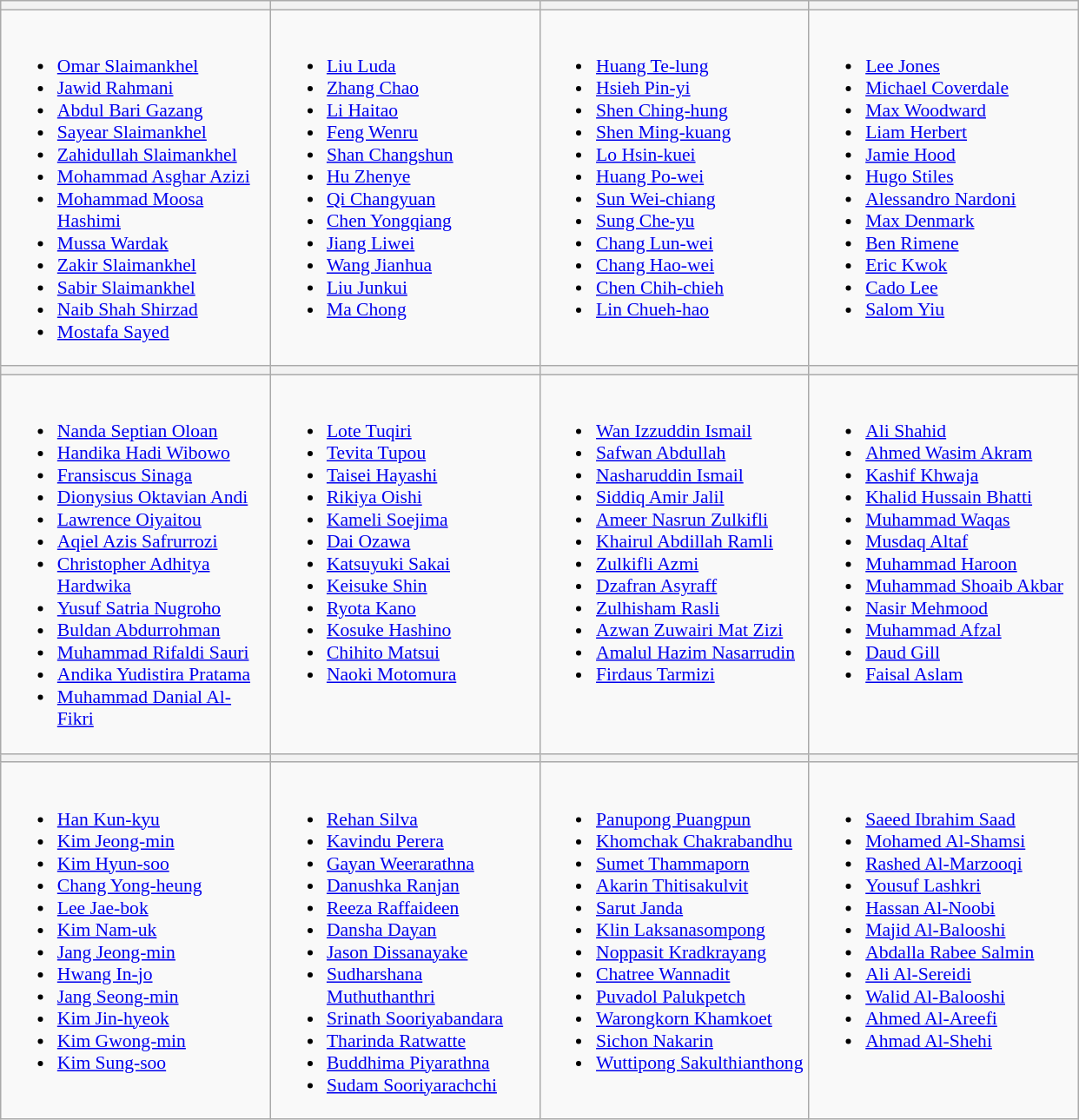<table class="wikitable" style="font-size:90%">
<tr>
<th width=200></th>
<th width=200></th>
<th width=200></th>
<th width=200></th>
</tr>
<tr>
<td valign=top><br><ul><li><a href='#'>Omar Slaimankhel</a></li><li><a href='#'>Jawid Rahmani</a></li><li><a href='#'>Abdul Bari Gazang</a></li><li><a href='#'>Sayear Slaimankhel</a></li><li><a href='#'>Zahidullah Slaimankhel</a></li><li><a href='#'>Mohammad Asghar Azizi</a></li><li><a href='#'>Mohammad Moosa Hashimi</a></li><li><a href='#'>Mussa Wardak</a></li><li><a href='#'>Zakir Slaimankhel</a></li><li><a href='#'>Sabir Slaimankhel</a></li><li><a href='#'>Naib Shah Shirzad</a></li><li><a href='#'>Mostafa Sayed</a></li></ul></td>
<td valign=top><br><ul><li><a href='#'>Liu Luda</a></li><li><a href='#'>Zhang Chao</a></li><li><a href='#'>Li Haitao</a></li><li><a href='#'>Feng Wenru</a></li><li><a href='#'>Shan Changshun</a></li><li><a href='#'>Hu Zhenye</a></li><li><a href='#'>Qi Changyuan</a></li><li><a href='#'>Chen Yongqiang</a></li><li><a href='#'>Jiang Liwei</a></li><li><a href='#'>Wang Jianhua</a></li><li><a href='#'>Liu Junkui</a></li><li><a href='#'>Ma Chong</a></li></ul></td>
<td valign=top><br><ul><li><a href='#'>Huang Te-lung</a></li><li><a href='#'>Hsieh Pin-yi</a></li><li><a href='#'>Shen Ching-hung</a></li><li><a href='#'>Shen Ming-kuang</a></li><li><a href='#'>Lo Hsin-kuei</a></li><li><a href='#'>Huang Po-wei</a></li><li><a href='#'>Sun Wei-chiang</a></li><li><a href='#'>Sung Che-yu</a></li><li><a href='#'>Chang Lun-wei</a></li><li><a href='#'>Chang Hao-wei</a></li><li><a href='#'>Chen Chih-chieh</a></li><li><a href='#'>Lin Chueh-hao</a></li></ul></td>
<td valign=top><br><ul><li><a href='#'>Lee Jones</a></li><li><a href='#'>Michael Coverdale</a></li><li><a href='#'>Max Woodward</a></li><li><a href='#'>Liam Herbert</a></li><li><a href='#'>Jamie Hood</a></li><li><a href='#'>Hugo Stiles</a></li><li><a href='#'>Alessandro Nardoni</a></li><li><a href='#'>Max Denmark</a></li><li><a href='#'>Ben Rimene</a></li><li><a href='#'>Eric Kwok</a></li><li><a href='#'>Cado Lee</a></li><li><a href='#'>Salom Yiu</a></li></ul></td>
</tr>
<tr>
<th></th>
<th></th>
<th></th>
<th></th>
</tr>
<tr>
<td valign=top><br><ul><li><a href='#'>Nanda Septian Oloan</a></li><li><a href='#'>Handika Hadi Wibowo</a></li><li><a href='#'>Fransiscus Sinaga</a></li><li><a href='#'>Dionysius Oktavian Andi</a></li><li><a href='#'>Lawrence Oiyaitou</a></li><li><a href='#'>Aqiel Azis Safrurrozi</a></li><li><a href='#'>Christopher Adhitya Hardwika</a></li><li><a href='#'>Yusuf Satria Nugroho</a></li><li><a href='#'>Buldan Abdurrohman</a></li><li><a href='#'>Muhammad Rifaldi Sauri</a></li><li><a href='#'>Andika Yudistira Pratama</a></li><li><a href='#'>Muhammad Danial Al-Fikri</a></li></ul></td>
<td valign=top><br><ul><li><a href='#'>Lote Tuqiri</a></li><li><a href='#'>Tevita Tupou</a></li><li><a href='#'>Taisei Hayashi</a></li><li><a href='#'>Rikiya Oishi</a></li><li><a href='#'>Kameli Soejima</a></li><li><a href='#'>Dai Ozawa</a></li><li><a href='#'>Katsuyuki Sakai</a></li><li><a href='#'>Keisuke Shin</a></li><li><a href='#'>Ryota Kano</a></li><li><a href='#'>Kosuke Hashino</a></li><li><a href='#'>Chihito Matsui</a></li><li><a href='#'>Naoki Motomura</a></li></ul></td>
<td valign=top><br><ul><li><a href='#'>Wan Izzuddin Ismail</a></li><li><a href='#'>Safwan Abdullah</a></li><li><a href='#'>Nasharuddin Ismail</a></li><li><a href='#'>Siddiq Amir Jalil</a></li><li><a href='#'>Ameer Nasrun Zulkifli</a></li><li><a href='#'>Khairul Abdillah Ramli</a></li><li><a href='#'>Zulkifli Azmi</a></li><li><a href='#'>Dzafran Asyraff</a></li><li><a href='#'>Zulhisham Rasli</a></li><li><a href='#'>Azwan Zuwairi Mat Zizi</a></li><li><a href='#'>Amalul Hazim Nasarrudin</a></li><li><a href='#'>Firdaus Tarmizi</a></li></ul></td>
<td valign=top><br><ul><li><a href='#'>Ali Shahid</a></li><li><a href='#'>Ahmed Wasim Akram</a></li><li><a href='#'>Kashif Khwaja</a></li><li><a href='#'>Khalid Hussain Bhatti</a></li><li><a href='#'>Muhammad Waqas</a></li><li><a href='#'>Musdaq Altaf</a></li><li><a href='#'>Muhammad Haroon</a></li><li><a href='#'>Muhammad Shoaib Akbar</a></li><li><a href='#'>Nasir Mehmood</a></li><li><a href='#'>Muhammad Afzal</a></li><li><a href='#'>Daud Gill</a></li><li><a href='#'>Faisal Aslam</a></li></ul></td>
</tr>
<tr>
<th></th>
<th></th>
<th></th>
<th></th>
</tr>
<tr>
<td valign=top><br><ul><li><a href='#'>Han Kun-kyu</a></li><li><a href='#'>Kim Jeong-min</a></li><li><a href='#'>Kim Hyun-soo</a></li><li><a href='#'>Chang Yong-heung</a></li><li><a href='#'>Lee Jae-bok</a></li><li><a href='#'>Kim Nam-uk</a></li><li><a href='#'>Jang Jeong-min</a></li><li><a href='#'>Hwang In-jo</a></li><li><a href='#'>Jang Seong-min</a></li><li><a href='#'>Kim Jin-hyeok</a></li><li><a href='#'>Kim Gwong-min</a></li><li><a href='#'>Kim Sung-soo</a></li></ul></td>
<td valign=top><br><ul><li><a href='#'>Rehan Silva</a></li><li><a href='#'>Kavindu Perera</a></li><li><a href='#'>Gayan Weerarathna</a></li><li><a href='#'>Danushka Ranjan</a></li><li><a href='#'>Reeza Raffaideen</a></li><li><a href='#'>Dansha Dayan</a></li><li><a href='#'>Jason Dissanayake</a></li><li><a href='#'>Sudharshana Muthuthanthri</a></li><li><a href='#'>Srinath Sooriyabandara</a></li><li><a href='#'>Tharinda Ratwatte</a></li><li><a href='#'>Buddhima Piyarathna</a></li><li><a href='#'>Sudam Sooriyarachchi</a></li></ul></td>
<td valign=top><br><ul><li><a href='#'>Panupong Puangpun</a></li><li><a href='#'>Khomchak Chakrabandhu</a></li><li><a href='#'>Sumet Thammaporn</a></li><li><a href='#'>Akarin Thitisakulvit</a></li><li><a href='#'>Sarut Janda</a></li><li><a href='#'>Klin Laksanasompong</a></li><li><a href='#'>Noppasit Kradkrayang</a></li><li><a href='#'>Chatree Wannadit</a></li><li><a href='#'>Puvadol Palukpetch</a></li><li><a href='#'>Warongkorn Khamkoet</a></li><li><a href='#'>Sichon Nakarin</a></li><li><a href='#'>Wuttipong Sakulthianthong</a></li></ul></td>
<td valign=top><br><ul><li><a href='#'>Saeed Ibrahim Saad</a></li><li><a href='#'>Mohamed Al-Shamsi</a></li><li><a href='#'>Rashed Al-Marzooqi</a></li><li><a href='#'>Yousuf Lashkri</a></li><li><a href='#'>Hassan Al-Noobi</a></li><li><a href='#'>Majid Al-Balooshi</a></li><li><a href='#'>Abdalla Rabee Salmin</a></li><li><a href='#'>Ali Al-Sereidi</a></li><li><a href='#'>Walid Al-Balooshi</a></li><li><a href='#'>Ahmed Al-Areefi</a></li><li><a href='#'>Ahmad Al-Shehi</a></li></ul></td>
</tr>
</table>
